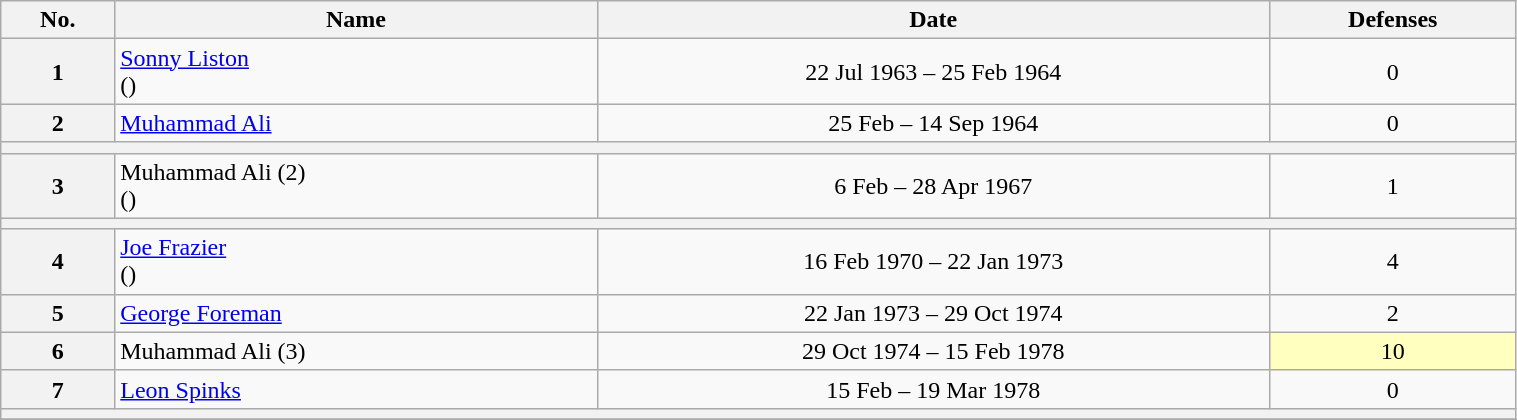<table class="wikitable sortable" style="width:80%">
<tr>
<th>No.</th>
<th>Name</th>
<th>Date</th>
<th>Defenses</th>
</tr>
<tr align=center>
<th>1</th>
<td align=left><a href='#'>Sonny Liston</a><br>()</td>
<td>22 Jul 1963 – 25 Feb 1964</td>
<td>0</td>
</tr>
<tr align=center>
<th>2</th>
<td align=left><a href='#'>Muhammad Ali</a></td>
<td>25 Feb – 14 Sep 1964</td>
<td>0</td>
</tr>
<tr align=center>
<th colspan=4></th>
</tr>
<tr align=center>
<th>3</th>
<td align=left>Muhammad Ali (2)<br>()</td>
<td>6 Feb – 28 Apr 1967</td>
<td>1</td>
</tr>
<tr align=center>
<th colspan=4></th>
</tr>
<tr align=center>
<th>4</th>
<td align=left><a href='#'>Joe Frazier</a><br>()</td>
<td>16 Feb 1970 – 22 Jan 1973</td>
<td>4</td>
</tr>
<tr align=center>
<th>5</th>
<td align=left><a href='#'>George Foreman</a></td>
<td>22 Jan 1973 – 29 Oct 1974</td>
<td>2</td>
</tr>
<tr align=center>
<th>6</th>
<td align=left>Muhammad Ali (3)</td>
<td>29 Oct 1974 – 15 Feb 1978</td>
<td style="background:#ffffbf;">10</td>
</tr>
<tr align=center>
<th>7</th>
<td align=left><a href='#'>Leon Spinks</a></td>
<td>15 Feb – 19 Mar 1978</td>
<td>0</td>
</tr>
<tr align=center>
<th colspan=4></th>
</tr>
<tr align=center>
</tr>
</table>
